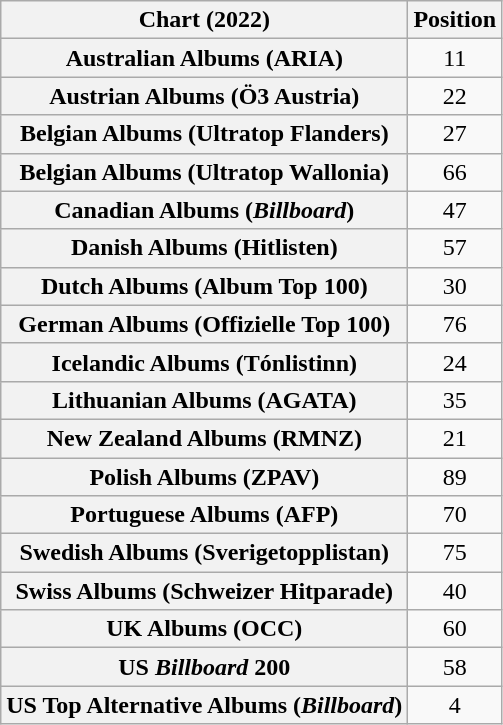<table class="wikitable sortable plainrowheaders" style="text-align:center">
<tr>
<th scope="col">Chart (2022)</th>
<th scope="col">Position</th>
</tr>
<tr>
<th scope="row">Australian Albums (ARIA)</th>
<td>11</td>
</tr>
<tr>
<th scope="row">Austrian Albums (Ö3 Austria)</th>
<td>22</td>
</tr>
<tr>
<th scope="row">Belgian Albums (Ultratop Flanders)</th>
<td>27</td>
</tr>
<tr>
<th scope="row">Belgian Albums (Ultratop Wallonia)</th>
<td>66</td>
</tr>
<tr>
<th scope="row">Canadian Albums (<em>Billboard</em>)</th>
<td>47</td>
</tr>
<tr>
<th scope="row">Danish Albums (Hitlisten)</th>
<td>57</td>
</tr>
<tr>
<th scope="row">Dutch Albums (Album Top 100)</th>
<td>30</td>
</tr>
<tr>
<th scope="row">German Albums (Offizielle Top 100)</th>
<td>76</td>
</tr>
<tr>
<th scope="row">Icelandic Albums (Tónlistinn)</th>
<td>24</td>
</tr>
<tr>
<th scope="row">Lithuanian Albums (AGATA)</th>
<td>35</td>
</tr>
<tr>
<th scope="row">New Zealand Albums (RMNZ)</th>
<td>21</td>
</tr>
<tr>
<th scope="row">Polish Albums (ZPAV)</th>
<td>89</td>
</tr>
<tr>
<th scope="row">Portuguese Albums (AFP)</th>
<td>70</td>
</tr>
<tr>
<th scope="row">Swedish Albums (Sverigetopplistan)</th>
<td>75</td>
</tr>
<tr>
<th scope="row">Swiss Albums (Schweizer Hitparade)</th>
<td>40</td>
</tr>
<tr>
<th scope="row">UK Albums (OCC)</th>
<td>60</td>
</tr>
<tr>
<th scope="row">US <em>Billboard</em> 200</th>
<td>58</td>
</tr>
<tr>
<th scope="row">US Top Alternative Albums (<em>Billboard</em>)</th>
<td>4</td>
</tr>
</table>
